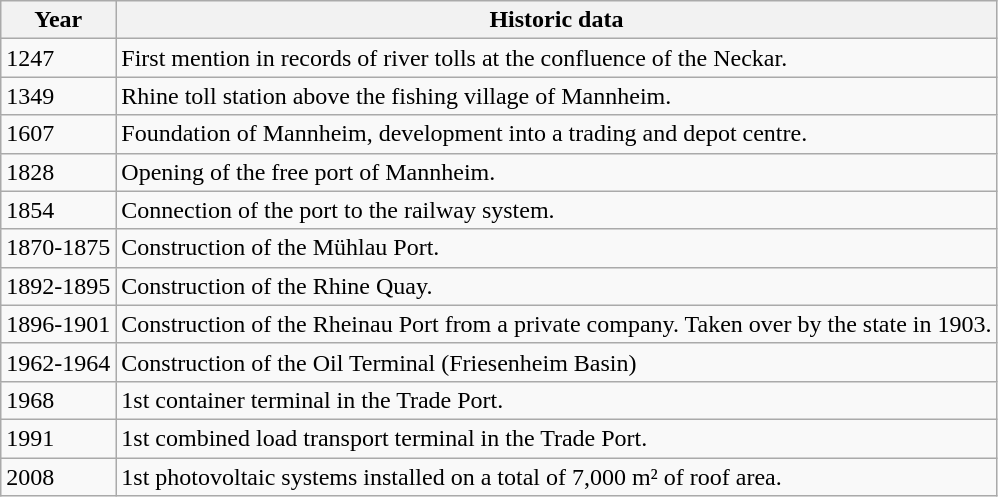<table class="wikitable sortable">
<tr>
<th>Year</th>
<th>Historic data</th>
</tr>
<tr>
<td>1247</td>
<td>First mention in records of river tolls at the confluence of the Neckar.</td>
</tr>
<tr>
<td>1349</td>
<td>Rhine toll station above the fishing village of Mannheim.</td>
</tr>
<tr>
<td>1607</td>
<td>Foundation of Mannheim, development into a trading and depot centre.</td>
</tr>
<tr>
<td>1828</td>
<td>Opening of the free port of Mannheim.</td>
</tr>
<tr>
<td>1854</td>
<td>Connection of the port to the railway system.</td>
</tr>
<tr>
<td>1870-1875</td>
<td>Construction of the Mühlau Port.</td>
</tr>
<tr>
<td>1892-1895</td>
<td>Construction of the Rhine Quay.</td>
</tr>
<tr>
<td>1896-1901</td>
<td>Construction of the Rheinau Port from a private company. Taken over by the state in 1903.</td>
</tr>
<tr>
<td>1962-1964</td>
<td>Construction of the Oil Terminal (Friesenheim Basin)</td>
</tr>
<tr>
<td>1968</td>
<td>1st container terminal in the Trade Port.</td>
</tr>
<tr>
<td>1991</td>
<td>1st combined load transport terminal in the Trade Port.</td>
</tr>
<tr>
<td>2008</td>
<td>1st photovoltaic systems installed on a total of 7,000 m² of roof area.</td>
</tr>
</table>
